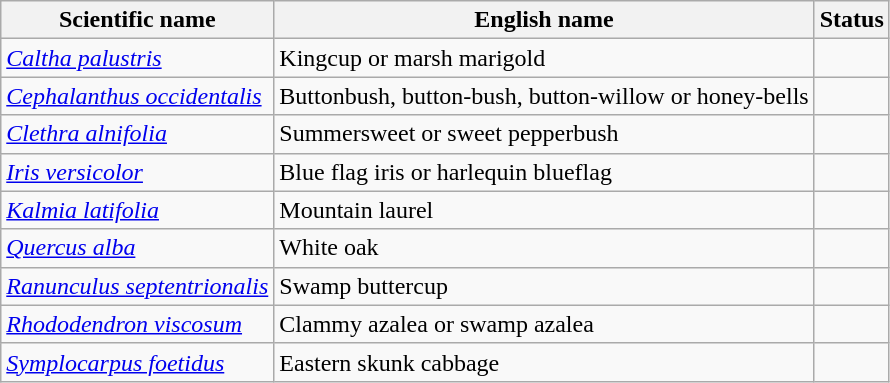<table class="wikitable" |>
<tr>
<th>Scientific name</th>
<th>English name</th>
<th>Status</th>
</tr>
<tr>
<td><em><a href='#'>Caltha palustris</a></em></td>
<td>Kingcup or marsh marigold</td>
<td></td>
</tr>
<tr>
<td><em><a href='#'>Cephalanthus occidentalis</a></em></td>
<td>Buttonbush, button-bush, button-willow or honey-bells</td>
<td></td>
</tr>
<tr>
<td><em><a href='#'>Clethra alnifolia</a></em></td>
<td>Summersweet or sweet pepperbush</td>
<td></td>
</tr>
<tr>
<td><em><a href='#'>Iris versicolor</a></em></td>
<td>Blue flag iris or harlequin blueflag</td>
<td></td>
</tr>
<tr>
<td><em><a href='#'>Kalmia latifolia</a></em></td>
<td>Mountain laurel</td>
<td></td>
</tr>
<tr>
<td><em><a href='#'>Quercus alba</a></em></td>
<td>White oak</td>
<td></td>
</tr>
<tr>
<td><em><a href='#'>Ranunculus septentrionalis</a></em></td>
<td>Swamp buttercup</td>
<td></td>
</tr>
<tr>
<td><em><a href='#'>Rhododendron viscosum</a></em></td>
<td>Clammy azalea or swamp azalea</td>
<td></td>
</tr>
<tr>
<td><em><a href='#'>Symplocarpus foetidus</a></em></td>
<td>Eastern skunk cabbage</td>
<td></td>
</tr>
</table>
